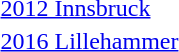<table>
<tr>
<td><a href='#'>2012 Innsbruck</a><br></td>
<td></td>
<td></td>
<td></td>
</tr>
<tr>
<td><a href='#'>2016 Lillehammer</a><br></td>
<td></td>
<td></td>
<td></td>
</tr>
</table>
